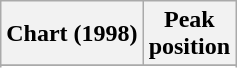<table class="wikitable sortable plainrowheaders" style="text-align:center">
<tr>
<th scope="col">Chart (1998)</th>
<th scope="col">Peak<br>position</th>
</tr>
<tr>
</tr>
<tr>
</tr>
</table>
